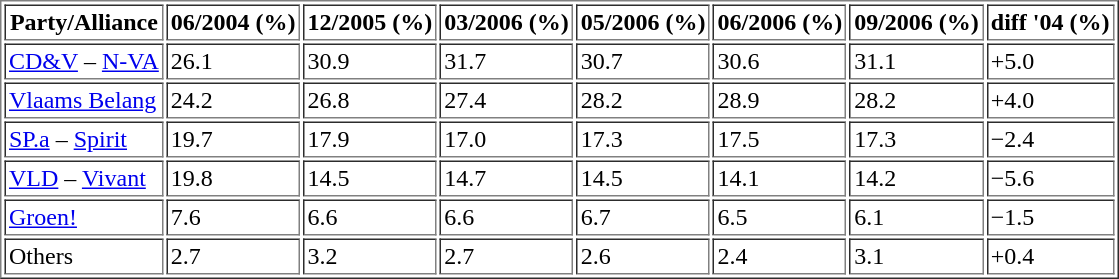<table border="1" cellpadding="2">
<tr>
<th>Party/Alliance</th>
<th>06/2004 (%)</th>
<th>12/2005 (%)</th>
<th>03/2006 (%)</th>
<th>05/2006 (%)</th>
<th>06/2006 (%)</th>
<th>09/2006 (%)</th>
<th>diff '04 (%)</th>
</tr>
<tr>
<td><a href='#'>CD&V</a> – <a href='#'>N-VA</a></td>
<td>26.1</td>
<td>30.9</td>
<td>31.7</td>
<td>30.7</td>
<td>30.6</td>
<td>31.1</td>
<td>+5.0</td>
</tr>
<tr>
<td><a href='#'>Vlaams Belang</a></td>
<td>24.2</td>
<td>26.8</td>
<td>27.4</td>
<td>28.2</td>
<td>28.9</td>
<td>28.2</td>
<td>+4.0</td>
</tr>
<tr>
<td><a href='#'>SP.a</a> – <a href='#'>Spirit</a></td>
<td>19.7</td>
<td>17.9</td>
<td>17.0</td>
<td>17.3</td>
<td>17.5</td>
<td>17.3</td>
<td>−2.4</td>
</tr>
<tr>
<td><a href='#'>VLD</a> – <a href='#'>Vivant</a></td>
<td>19.8</td>
<td>14.5</td>
<td>14.7</td>
<td>14.5</td>
<td>14.1</td>
<td>14.2</td>
<td>−5.6</td>
</tr>
<tr>
<td><a href='#'>Groen!</a></td>
<td>7.6</td>
<td>6.6</td>
<td>6.6</td>
<td>6.7</td>
<td>6.5</td>
<td>6.1</td>
<td>−1.5</td>
</tr>
<tr>
<td>Others</td>
<td>2.7</td>
<td>3.2</td>
<td>2.7</td>
<td>2.6</td>
<td>2.4</td>
<td>3.1</td>
<td>+0.4</td>
</tr>
</table>
